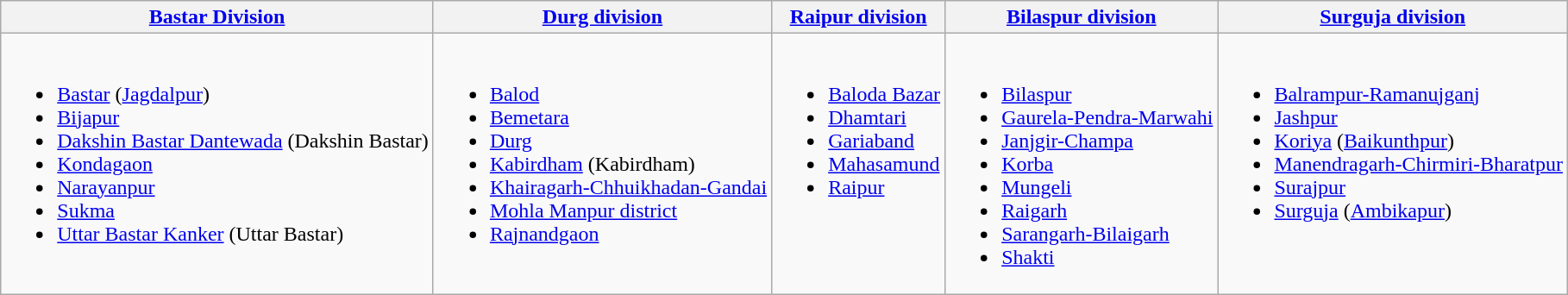<table class="wikitable" style="text-align: left;">
<tr>
<th><a href='#'>Bastar Division</a></th>
<th><a href='#'>Durg division</a></th>
<th><a href='#'>Raipur division</a></th>
<th><a href='#'>Bilaspur division</a></th>
<th><a href='#'>Surguja division</a></th>
</tr>
<tr style="vertical-align: top;">
<td><br><ul><li><a href='#'>Bastar</a> (<a href='#'>Jagdalpur</a>)</li><li><a href='#'>Bijapur</a></li><li><a href='#'>Dakshin Bastar Dantewada</a> (Dakshin Bastar)</li><li><a href='#'>Kondagaon</a></li><li><a href='#'>Narayanpur</a></li><li><a href='#'>Sukma</a></li><li><a href='#'>Uttar Bastar Kanker</a> (Uttar Bastar)</li></ul></td>
<td><br><ul><li><a href='#'>Balod</a></li><li><a href='#'>Bemetara</a></li><li><a href='#'>Durg</a></li><li><a href='#'>Kabirdham</a> (Kabirdham)</li><li><a href='#'>Khairagarh-Chhuikhadan-Gandai</a></li><li><a href='#'>Mohla Manpur district</a></li><li><a href='#'>Rajnandgaon</a></li></ul></td>
<td><br><ul><li><a href='#'>Baloda Bazar</a></li><li><a href='#'>Dhamtari</a></li><li><a href='#'>Gariaband</a></li><li><a href='#'>Mahasamund</a></li><li><a href='#'>Raipur</a></li></ul></td>
<td><br><ul><li><a href='#'>Bilaspur</a></li><li><a href='#'>Gaurela-Pendra-Marwahi</a></li><li><a href='#'>Janjgir-Champa</a></li><li><a href='#'>Korba</a></li><li><a href='#'>Mungeli</a></li><li><a href='#'>Raigarh</a></li><li><a href='#'>Sarangarh-Bilaigarh</a></li><li><a href='#'>Shakti</a></li></ul></td>
<td><br><ul><li><a href='#'>Balrampur-Ramanujganj</a></li><li><a href='#'>Jashpur</a></li><li><a href='#'>Koriya</a> (<a href='#'>Baikunthpur</a>)</li><li><a href='#'>Manendragarh-Chirmiri-Bharatpur</a></li><li><a href='#'>Surajpur</a></li><li><a href='#'>Surguja</a> (<a href='#'>Ambikapur</a>)</li></ul></td>
</tr>
</table>
